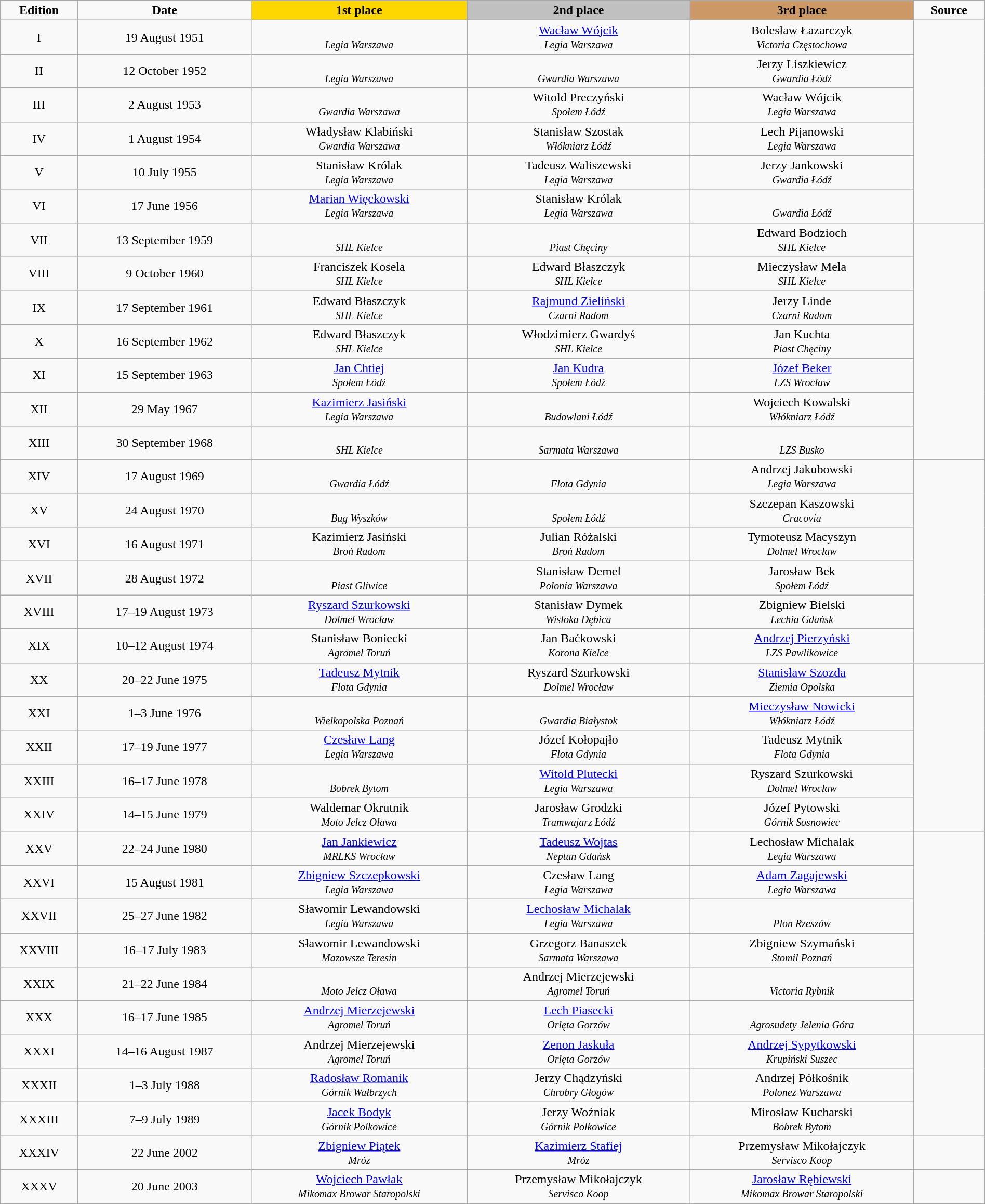<table class="wikitable sortable" width=100%>
<tr>
<td class="unsortable" align="center"><strong>Edition</strong></td>
<td class="unsortable" align="center"><strong>Date</strong></td>
<td class="unsortable" align="center" bgcolor="gold"><strong>1st place</strong></td>
<td class="unsortable" align="center" bgcolor="silver"><strong>2nd place</strong></td>
<td class="unsortable" align="center" bgcolor="CC9966"><strong>3rd place</strong></td>
<td class="unsortable" align="center"><strong>Source</strong></td>
</tr>
<tr>
<td class="unsortable" align="center">I</td>
<td class="unsortable" align="center">19 August 1951</td>
<td class="unsortable" align="center"><br><small><em>Legia Warszawa</em></small></td>
<td class="unsortable" align="center"><a href='#'>Wacław Wójcik</a><br><small><em>Legia Warszawa</em></small></td>
<td class="unsortable" align="center">Bolesław Łazarczyk<br><small><em>Victoria Częstochowa</em></small></td>
<td rowspan="6" align="center" class="unsortable"></td>
</tr>
<tr>
<td class="unsortable" align="center">II</td>
<td class="unsortable" align="center">12 October 1952</td>
<td class="unsortable" align="center"><br><small><em>Legia Warszawa</em></small></td>
<td class="unsortable" align="center"><br><small><em>Gwardia Warszawa</em></small></td>
<td class="unsortable" align="center">Jerzy Liszkiewicz<br><small><em>Gwardia Łódź</em></small></td>
</tr>
<tr>
<td class="unsortable" align="center">III</td>
<td class="unsortable" align="center">2 August 1953</td>
<td class="unsortable" align="center"><br><small><em>Gwardia Warszawa</em></small></td>
<td class="unsortable" align="center">Witold Preczyński<br><small><em>Społem Łódź</em></small></td>
<td class="unsortable" align="center">Wacław Wójcik<br><small><em>Legia Warszawa</em></small></td>
</tr>
<tr>
<td class="unsortable" align="center">IV</td>
<td class="unsortable" align="center">1 August 1954</td>
<td class="unsortable" align="center">Władysław Klabiński<br><small><em>Gwardia Warszawa</em></small></td>
<td class="unsortable" align="center">Stanisław Szostak<br><small><em>Włókniarz Łódź</em></small></td>
<td class="unsortable" align="center">Lech Pijanowski<br><small><em>Legia Warszawa</em></small></td>
</tr>
<tr>
<td class="unsortable" align="center">V</td>
<td class="unsortable" align="center">10 July 1955</td>
<td class="unsortable" align="center">Stanisław Królak<br><small><em>Legia Warszawa</em></small></td>
<td class="unsortable" align="center">Tadeusz Waliszewski<br><small><em>Legia Warszawa</em></small></td>
<td class="unsortable" align="center">Jerzy Jankowski<br><small><em>Gwardia Łódź</em></small></td>
</tr>
<tr>
<td class="unsortable" align="center">VI</td>
<td class="unsortable" align="center">17 June 1956</td>
<td class="unsortable" align="center"><a href='#'>Marian Więckowski</a><br><small><em>Legia Warszawa</em></small></td>
<td class="unsortable" align="center">Stanisław Królak<br><small><em>Legia Warszawa</em></small></td>
<td class="unsortable" align="center"><br><small><em>Gwardia Łódź</em></small></td>
</tr>
<tr>
<td class="unsortable" align="center">VII</td>
<td class="unsortable" align="center">13 September 1959</td>
<td class="unsortable" align="center"><br><small><em>SHL Kielce</em></small></td>
<td class="unsortable" align="center"><br><small><em>Piast Chęciny</em></small></td>
<td class="unsortable" align="center">Edward Bodzioch<br><small><em>SHL Kielce</em></small></td>
<td rowspan="7" align="center" class="unsortable"></td>
</tr>
<tr>
<td class="unsortable" align="center">VIII</td>
<td class="unsortable" align="center">9 October 1960</td>
<td class="unsortable" align="center">Franciszek Kosela<br><small><em>SHL Kielce</em></small></td>
<td class="unsortable" align="center">Edward Błaszczyk<br><small><em>SHL Kielce</em></small></td>
<td class="unsortable" align="center">Mieczysław Mela<br><small><em>SHL Kielce</em></small></td>
</tr>
<tr>
<td class="unsortable" align="center">IX</td>
<td class="unsortable" align="center">17 September 1961</td>
<td class="unsortable" align="center">Edward Błaszczyk<br><small><em>SHL Kielce</em></small></td>
<td class="unsortable" align="center"><a href='#'>Rajmund Zieliński</a><br><small><em>Czarni Radom</em></small></td>
<td class="unsortable" align="center">Jerzy Linde<br><small><em>Czarni Radom</em></small></td>
</tr>
<tr>
<td class="unsortable" align="center">X</td>
<td class="unsortable" align="center">16 September 1962</td>
<td class="unsortable" align="center">Edward Błaszczyk<br><small><em>SHL Kielce</em></small></td>
<td class="unsortable" align="center">Włodzimierz Gwardyś<br><small><em>SHL Kielce</em></small></td>
<td class="unsortable" align="center">Jan Kuchta<br><small><em>Piast Chęciny</em></small></td>
</tr>
<tr>
<td class="unsortable" align="center">XI</td>
<td class="unsortable" align="center">15 September 1963</td>
<td class="unsortable" align="center"><a href='#'>Jan Chtiej</a><br><small><em>Społem Łódź</em></small></td>
<td class="unsortable" align="center"><a href='#'>Jan Kudra</a><br><small><em>Społem Łódź</em></small></td>
<td class="unsortable" align="center"><a href='#'>Józef Beker</a><br><small><em>LZS Wrocław</em></small></td>
</tr>
<tr>
<td class="unsortable" align="center">XII</td>
<td class="unsortable" align="center">29 May 1967</td>
<td class="unsortable" align="center"><a href='#'>Kazimierz Jasiński</a><br><small><em>Legia Warszawa</em></small></td>
<td class="unsortable" align="center"><br><small><em>Budowlani Łódź</em></small></td>
<td class="unsortable" align="center">Wojciech Kowalski<br><small><em>Włókniarz Łódź</em></small></td>
</tr>
<tr>
<td class="unsortable" align="center">XIII</td>
<td class="unsortable" align="center">30 September 1968</td>
<td class="unsortable" align="center"><br><small><em>SHL Kielce</em></small></td>
<td class="unsortable" align="center"><br><small><em>Sarmata Warszawa</em></small></td>
<td class="unsortable" align="center"><br><small><em>LZS Busko</em></small></td>
</tr>
<tr>
<td class="unsortable" align="center">XIV</td>
<td class="unsortable" align="center">17 August 1969</td>
<td class="unsortable" align="center"><br><small><em>Gwardia Łódź</em></small></td>
<td class="unsortable" align="center"><br><small><em>Flota Gdynia</em></small></td>
<td class="unsortable" align="center">Andrzej Jakubowski<br><small><em>Legia Warszawa</em></small></td>
<td rowspan="6" align="center" class="unsortable"></td>
</tr>
<tr>
<td class="unsortable" align="center">XV</td>
<td class="unsortable" align="center">24 August 1970</td>
<td class="unsortable" align="center"><br><small><em>Bug Wyszków</em></small></td>
<td class="unsortable" align="center"><br><small><em>Społem Łódź</em></small></td>
<td class="unsortable" align="center">Szczepan Kaszowski<br><small><em>Cracovia</em></small></td>
</tr>
<tr>
<td class="unsortable" align="center">XVI</td>
<td class="unsortable" align="center">16 August 1971</td>
<td class="unsortable" align="center">Kazimierz Jasiński<br><small><em>Broń Radom</em></small></td>
<td class="unsortable" align="center">Julian Różalski<br><small><em>Broń Radom</em></small></td>
<td class="unsortable" align="center">Tymoteusz Macyszyn<br><small><em>Dolmel Wrocław</em></small></td>
</tr>
<tr>
<td class="unsortable" align="center">XVII</td>
<td class="unsortable" align="center">28 August 1972</td>
<td class="unsortable" align="center"><br><small><em>Piast Gliwice</em></small></td>
<td class="unsortable" align="center">Stanisław Demel<br><small><em>Polonia Warszawa</em></small></td>
<td class="unsortable" align="center">Jarosław Bek<br><small><em>Społem Łódź</em></small></td>
</tr>
<tr>
<td class="unsortable" align="center">XVIII</td>
<td class="unsortable" align="center">17–19 August 1973</td>
<td class="unsortable" align="center"><a href='#'>Ryszard Szurkowski</a><br><small><em>Dolmel Wrocław</em></small></td>
<td class="unsortable" align="center">Stanisław Dymek<br><small><em>Wisłoka Dębica</em></small></td>
<td class="unsortable" align="center">Zbigniew Bielski<br><small><em>Lechia Gdańsk</em></small></td>
</tr>
<tr>
<td class="unsortable" align="center">XIX</td>
<td class="unsortable" align="center">10–12 August 1974</td>
<td class="unsortable" align="center">Stanisław Boniecki<br><small><em>Agromel Toruń</em></small></td>
<td class="unsortable" align="center">Jan Baćkowski<br><small><em>Korona Kielce</em></small></td>
<td class="unsortable" align="center"><a href='#'>Andrzej Pierzyński</a><br><small><em>LZS Pawlikowice</em></small></td>
</tr>
<tr>
<td class="unsortable" align="center">XX</td>
<td class="unsortable" align="center">20–22 June 1975</td>
<td class="unsortable" align="center"><a href='#'>Tadeusz Mytnik</a><br><small><em>Flota Gdynia</em></small></td>
<td class="unsortable" align="center">Ryszard Szurkowski<br><small><em>Dolmel Wrocław</em></small></td>
<td class="unsortable" align="center"><a href='#'>Stanisław Szozda</a><br><small><em>Ziemia Opolska</em></small></td>
<td rowspan="5" align="center" class="unsortable"></td>
</tr>
<tr>
<td class="unsortable" align="center">XXI</td>
<td class="unsortable" align="center">1–3 June 1976</td>
<td class="unsortable" align="center"><br><small><em>Wielkopolska Poznań</em></small></td>
<td class="unsortable" align="center"><br><small><em>Gwardia Białystok</em></small></td>
<td class="unsortable" align="center"><a href='#'>Mieczysław Nowicki</a><br><small><em>Włókniarz Łódź</em></small></td>
</tr>
<tr>
<td class="unsortable" align="center">XXII</td>
<td class="unsortable" align="center">17–19 June 1977</td>
<td class="unsortable" align="center"><a href='#'>Czesław Lang</a><br><small><em>Legia Warszawa</em></small></td>
<td class="unsortable" align="center">Józef Kołopajło<br><small><em>Flota Gdynia</em></small></td>
<td class="unsortable" align="center">Tadeusz Mytnik<br><small><em>Flota Gdynia</em></small></td>
</tr>
<tr>
<td class="unsortable" align="center">XXIII</td>
<td class="unsortable" align="center">16–17 June 1978</td>
<td class="unsortable" align="center"><br><small><em>Bobrek Bytom</em></small></td>
<td class="unsortable" align="center"><a href='#'>Witold Plutecki</a><br><small><em>Legia Warszawa</em></small></td>
<td class="unsortable" align="center">Ryszard Szurkowski<br><small><em>Dolmel Wrocław</em></small></td>
</tr>
<tr>
<td class="unsortable" align="center">XXIV</td>
<td class="unsortable" align="center">14–15 June 1979</td>
<td class="unsortable" align="center">Waldemar Okrutnik<br><small><em>Moto Jelcz Oława</em></small></td>
<td class="unsortable" align="center">Jarosław Grodzki<br><small><em>Tramwajarz Łódź</em></small></td>
<td class="unsortable" align="center">Józef Pytowski<br><small><em>Górnik Sosnowiec</em></small></td>
</tr>
<tr>
<td class="unsortable" align="center">XXV</td>
<td class="unsortable" align="center">22–24 June 1980</td>
<td class="unsortable" align="center"><a href='#'>Jan Jankiewicz</a><br><small><em>MRLKS Wrocław</em></small></td>
<td class="unsortable" align="center"><a href='#'>Tadeusz Wojtas</a><br><small><em>Neptun Gdańsk</em></small></td>
<td class="unsortable" align="center">Lechosław Michalak<br><small><em>Legia Warszawa</em></small></td>
<td rowspan="6" align="center" class="unsortable"></td>
</tr>
<tr>
<td class="unsortable" align="center">XXVI</td>
<td class="unsortable" align="center">15 August 1981</td>
<td class="unsortable" align="center"><a href='#'>Zbigniew Szczepkowski</a><br><small><em>Legia Warszawa</em></small></td>
<td class="unsortable" align="center">Czesław Lang<br><small><em>Legia Warszawa</em></small></td>
<td class="unsortable" align="center"><a href='#'>Adam Zagajewski</a><br><small><em>Legia Warszawa</em></small></td>
</tr>
<tr>
<td class="unsortable" align="center">XXVII</td>
<td class="unsortable" align="center">25–27 June 1982</td>
<td class="unsortable" align="center">Sławomir Lewandowski<br><small><em>Legia Warszawa</em></small></td>
<td class="unsortable" align="center"><a href='#'>Lechosław Michalak</a><br><small><em>Legia Warszawa</em></small></td>
<td class="unsortable" align="center"><br><small><em>Plon Rzeszów</em></small></td>
</tr>
<tr>
<td class="unsortable" align="center">XXVIII</td>
<td class="unsortable" align="center">16–17 July 1983</td>
<td class="unsortable" align="center">Sławomir Lewandowski<br><small><em>Mazowsze Teresin</em></small></td>
<td class="unsortable" align="center">Grzegorz Banaszek<br><small><em>Sarmata Warszawa</em></small></td>
<td class="unsortable" align="center">Zbigniew Szymański<br><small><em>Stomil Poznań</em></small></td>
</tr>
<tr>
<td class="unsortable" align="center">XXIX</td>
<td class="unsortable" align="center">21–22 June 1984</td>
<td class="unsortable" align="center"><br><small><em>Moto Jelcz Oława</em></small></td>
<td class="unsortable" align="center">Andrzej Mierzejewski<br><small><em>Agromel Toruń</em></small></td>
<td class="unsortable" align="center"><br><small><em>Victoria Rybnik</em></small></td>
</tr>
<tr>
<td class="unsortable" align="center">XXX</td>
<td class="unsortable" align="center">16–17 June 1985</td>
<td class="unsortable" align="center"><a href='#'>Andrzej Mierzejewski</a><br><small><em>Agromel Toruń</em></small></td>
<td class="unsortable" align="center"><a href='#'>Lech Piasecki</a><br><small><em>Orlęta Gorzów</em></small></td>
<td class="unsortable" align="center"><br><small><em>Agrosudety Jelenia Góra</em></small></td>
</tr>
<tr>
<td class="unsortable" align="center">XXXI</td>
<td class="unsortable" align="center">14–16 August 1987</td>
<td class="unsortable" align="center">Andrzej Mierzejewski<br><small><em>Agromel Toruń</em></small></td>
<td class="unsortable" align="center"><a href='#'>Zenon Jaskuła</a><br><small><em>Orlęta Gorzów</em></small></td>
<td class="unsortable" align="center"><a href='#'>Andrzej Sypytkowski</a><br><small><em>Krupiński Suszec</em></small></td>
<td rowspan="3" align="center" class="unsortable"></td>
</tr>
<tr>
<td class="unsortable" align="center">XXXII</td>
<td class="unsortable" align="center">1–3 July 1988</td>
<td class="unsortable" align="center"><a href='#'>Radosław Romanik</a><br><small><em>Górnik Wałbrzych</em></small></td>
<td class="unsortable" align="center">Jerzy Chądzyński<br><small><em>Chrobry Głogów</em></small></td>
<td class="unsortable" align="center">Andrzej Półkośnik<br><small><em>Polonez Warszawa</em></small></td>
</tr>
<tr>
<td class="unsortable" align="center">XXXIII</td>
<td class="unsortable" align="center">7–9 July 1989</td>
<td class="unsortable" align="center"><a href='#'>Jacek Bodyk</a><br><small><em>Górnik Polkowice</em></small></td>
<td class="unsortable" align="center">Jerzy Woźniak<br><small><em>Górnik Polkowice</em></small></td>
<td class="unsortable" align="center">Mirosław Kucharski<br><small><em>Bobrek Bytom</em></small></td>
</tr>
<tr>
<td class="unsortable" align="center">XXXIV</td>
<td class="unsortable" align="center">22 June 2002</td>
<td class="unsortable" align="center"><a href='#'>Zbigniew Piątek</a><br><small><em>Mróz</em></small></td>
<td class="unsortable" align="center"><a href='#'>Kazimierz Stafiej</a><br><small><em>Mróz</em></small></td>
<td class="unsortable" align="center">Przemysław Mikołajczyk<br><small><em>Servisco Koop</em></small></td>
<td class="unsortable" align="center"></td>
</tr>
<tr>
<td class="unsortable" align="center">XXXV</td>
<td class="unsortable" align="center">20 June 2003</td>
<td class="unsortable" align="center"><a href='#'>Wojciech Pawłak</a><br><small><em>Mikomax Browar Staropolski</em></small></td>
<td class="unsortable" align="center">Przemysław Mikołajczyk<br><small><em>Servisco Koop</em></small></td>
<td class="unsortable" align="center"><a href='#'>Jarosław Rębiewski</a><br><small><em>Mikomax Browar Staropolski</em></small></td>
<td class="unsortable" align="center"></td>
</tr>
<tr>
</tr>
</table>
